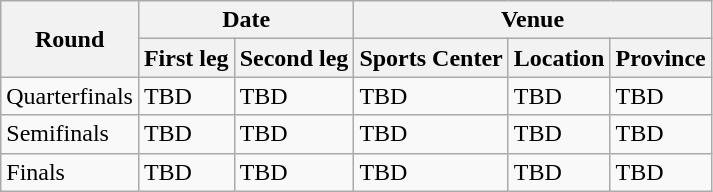<table class="wikitable">
<tr>
<th rowspan="2">Round</th>
<th colspan="2">Date</th>
<th colspan="3">Venue</th>
</tr>
<tr>
<th>First leg</th>
<th>Second leg</th>
<th>Sports Center</th>
<th>Location</th>
<th>Province</th>
</tr>
<tr>
<td>Quarterfinals</td>
<td>TBD</td>
<td>TBD</td>
<td>TBD</td>
<td>TBD</td>
<td>TBD</td>
</tr>
<tr>
<td>Semifinals</td>
<td>TBD</td>
<td>TBD</td>
<td>TBD</td>
<td>TBD</td>
<td>TBD</td>
</tr>
<tr>
<td>Finals</td>
<td>TBD</td>
<td>TBD</td>
<td>TBD</td>
<td>TBD</td>
<td>TBD</td>
</tr>
</table>
